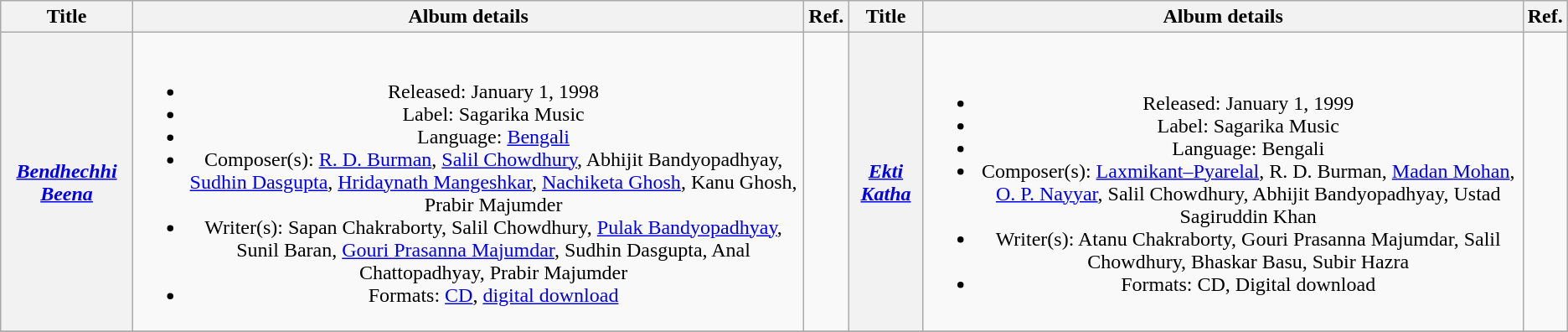<table class="wikitable plainrowheaders" style="text-align:center">
<tr>
<th>Title</th>
<th>Album details</th>
<th>Ref.</th>
<th>Title</th>
<th>Album details</th>
<th>Ref.</th>
</tr>
<tr>
<th scope="row"><em><a href='#'>Bendhechhi Beena</a></em></th>
<td><br><ul><li>Released: January 1, 1998</li><li>Label: Sagarika Music</li><li>Language: <a href='#'>Bengali</a></li><li>Composer(s): <a href='#'>R. D. Burman</a>, <a href='#'>Salil Chowdhury</a>, Abhijit Bandyopadhyay, <a href='#'>Sudhin Dasgupta</a>, <a href='#'>Hridaynath Mangeshkar</a>, <a href='#'>Nachiketa Ghosh</a>, Kanu Ghosh, Prabir Majumder</li><li>Writer(s): Sapan Chakraborty, Salil Chowdhury, <a href='#'>Pulak Bandyopadhyay</a>, Sunil Baran, <a href='#'>Gouri Prasanna Majumdar</a>, Sudhin Dasgupta, Anal Chattopadhyay, Prabir Majumder</li><li>Formats: <a href='#'>CD</a>, <a href='#'>digital download</a></li></ul></td>
<td></td>
<th scope="row"><em><a href='#'>Ekti Katha</a></em></th>
<td><br><ul><li>Released: January 1, 1999</li><li>Label: Sagarika Music</li><li>Language: Bengali</li><li>Composer(s): <a href='#'>Laxmikant–Pyarelal</a>, R. D. Burman, <a href='#'>Madan Mohan</a>, <a href='#'>O. P. Nayyar</a>, Salil Chowdhury, Abhijit Bandyopadhyay, Ustad Sagiruddin Khan</li><li>Writer(s): Atanu Chakraborty, Gouri Prasanna Majumdar, Salil Chowdhury, Bhaskar Basu, Subir Hazra</li><li>Formats: CD, Digital download</li></ul></td>
<td></td>
</tr>
<tr>
</tr>
</table>
